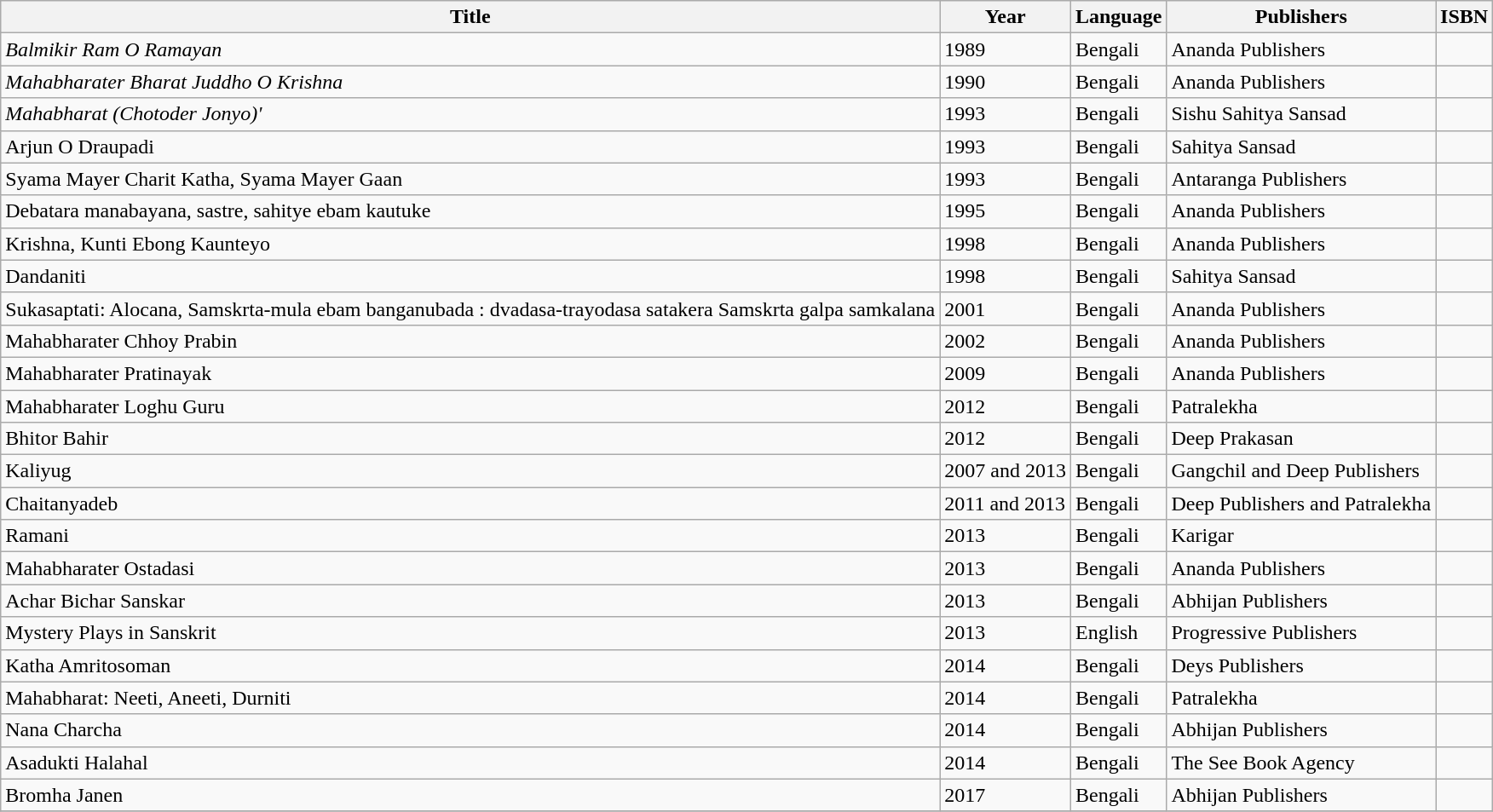<table class="wikitable sortable">
<tr>
<th>Title</th>
<th>Year</th>
<th>Language</th>
<th>Publishers</th>
<th>ISBN</th>
</tr>
<tr>
<td><em>Balmikir Ram O Ramayan</em></td>
<td>1989</td>
<td>Bengali</td>
<td>Ananda Publishers</td>
<td></td>
</tr>
<tr>
<td><em>Mahabharater Bharat Juddho O Krishna</em></td>
<td>1990</td>
<td>Bengali</td>
<td>Ananda Publishers</td>
<td></td>
</tr>
<tr>
<td><em>Mahabharat (Chotoder Jonyo)'</td>
<td>1993</td>
<td>Bengali</td>
<td>Sishu Sahitya Sansad</td>
<td></td>
</tr>
<tr>
<td></em>Arjun O Draupadi<em></td>
<td>1993</td>
<td>Bengali</td>
<td>Sahitya Sansad</td>
<td></td>
</tr>
<tr>
<td></em>Syama Mayer Charit Katha, Syama Mayer Gaan<em></td>
<td>1993</td>
<td>Bengali</td>
<td>Antaranga Publishers</td>
<td></td>
</tr>
<tr>
<td></em>Debatara manabayana, sastre, sahitye ebam kautuke<em></td>
<td>1995</td>
<td>Bengali</td>
<td>Ananda Publishers</td>
<td></td>
</tr>
<tr>
<td></em>Krishna, Kunti Ebong Kaunteyo<em></td>
<td>1998</td>
<td>Bengali</td>
<td>Ananda Publishers</td>
<td></td>
</tr>
<tr>
<td></em>Dandaniti<em></td>
<td>1998</td>
<td>Bengali</td>
<td>Sahitya Sansad</td>
<td></td>
</tr>
<tr>
<td></em>Sukasaptati: Alocana, Samskrta-mula ebam banganubada : dvadasa-trayodasa satakera Samskrta galpa samkalana<em></td>
<td>2001</td>
<td>Bengali</td>
<td>Ananda Publishers</td>
<td></td>
</tr>
<tr>
<td></em>Mahabharater Chhoy Prabin<em></td>
<td>2002</td>
<td>Bengali</td>
<td>Ananda Publishers</td>
<td></td>
</tr>
<tr>
<td></em>Mahabharater Pratinayak<em></td>
<td>2009</td>
<td>Bengali</td>
<td>Ananda Publishers</td>
<td></td>
</tr>
<tr>
<td></em>Mahabharater Loghu Guru<em></td>
<td>2012</td>
<td>Bengali</td>
<td>Patralekha</td>
<td></td>
</tr>
<tr>
<td></em>Bhitor Bahir<em></td>
<td>2012</td>
<td>Bengali</td>
<td>Deep Prakasan</td>
<td></td>
</tr>
<tr>
<td></em>Kaliyug<em></td>
<td>2007 and 2013</td>
<td>Bengali</td>
<td>Gangchil and Deep Publishers</td>
<td></td>
</tr>
<tr>
<td></em>Chaitanyadeb<em></td>
<td>2011 and 2013</td>
<td>Bengali</td>
<td>Deep Publishers and Patralekha</td>
<td></td>
</tr>
<tr>
<td></em>Ramani<em></td>
<td>2013</td>
<td>Bengali</td>
<td>Karigar</td>
<td></td>
</tr>
<tr>
<td></em>Mahabharater Ostadasi<em></td>
<td>2013</td>
<td>Bengali</td>
<td>Ananda Publishers</td>
<td></td>
</tr>
<tr>
<td></em>Achar Bichar Sanskar<em></td>
<td>2013</td>
<td>Bengali</td>
<td>Abhijan Publishers</td>
<td></td>
</tr>
<tr>
<td></em>Mystery Plays in Sanskrit<em></td>
<td>2013</td>
<td>English</td>
<td>Progressive Publishers</td>
<td></td>
</tr>
<tr>
<td></em>Katha Amritosoman<em></td>
<td>2014</td>
<td>Bengali</td>
<td>Deys Publishers</td>
<td></td>
</tr>
<tr>
<td></em>Mahabharat: Neeti, Aneeti, Durniti<em></td>
<td>2014</td>
<td>Bengali</td>
<td>Patralekha</td>
<td></td>
</tr>
<tr>
<td></em>Nana Charcha<em></td>
<td>2014</td>
<td>Bengali</td>
<td>Abhijan Publishers</td>
<td></td>
</tr>
<tr>
<td></em>Asadukti Halahal<em></td>
<td>2014</td>
<td>Bengali</td>
<td>The See Book Agency</td>
<td></td>
</tr>
<tr>
<td></em>Bromha Janen<em></td>
<td>2017</td>
<td>Bengali</td>
<td>Abhijan Publishers</td>
<td></td>
</tr>
<tr>
</tr>
</table>
